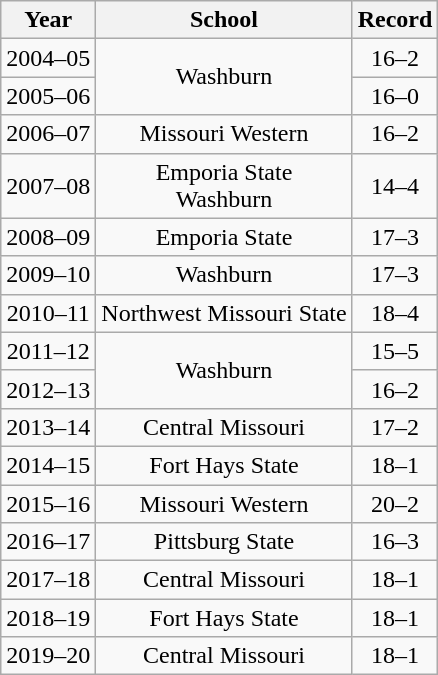<table class="wikitable" style="text-align:center">
<tr>
<th>Year</th>
<th>School</th>
<th>Record</th>
</tr>
<tr>
<td>2004–05</td>
<td rowspan=2>Washburn</td>
<td>16–2</td>
</tr>
<tr>
<td>2005–06</td>
<td>16–0</td>
</tr>
<tr>
<td>2006–07</td>
<td>Missouri Western</td>
<td>16–2</td>
</tr>
<tr>
<td>2007–08</td>
<td>Emporia State<br>Washburn</td>
<td>14–4</td>
</tr>
<tr>
<td>2008–09</td>
<td>Emporia State</td>
<td>17–3</td>
</tr>
<tr>
<td>2009–10</td>
<td>Washburn</td>
<td>17–3</td>
</tr>
<tr>
<td>2010–11</td>
<td>Northwest Missouri State</td>
<td>18–4</td>
</tr>
<tr>
<td>2011–12</td>
<td rowspan=2>Washburn</td>
<td>15–5</td>
</tr>
<tr>
<td>2012–13</td>
<td>16–2</td>
</tr>
<tr>
<td>2013–14</td>
<td>Central Missouri</td>
<td>17–2</td>
</tr>
<tr>
<td>2014–15</td>
<td>Fort Hays State</td>
<td>18–1</td>
</tr>
<tr>
<td>2015–16</td>
<td>Missouri Western</td>
<td>20–2</td>
</tr>
<tr>
<td>2016–17</td>
<td>Pittsburg State</td>
<td>16–3</td>
</tr>
<tr>
<td>2017–18</td>
<td>Central Missouri</td>
<td>18–1</td>
</tr>
<tr>
<td>2018–19</td>
<td>Fort Hays State</td>
<td>18–1</td>
</tr>
<tr>
<td>2019–20</td>
<td>Central Missouri</td>
<td>18–1</td>
</tr>
</table>
